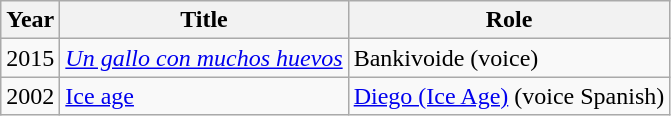<table class="wikitable">
<tr>
<th>Year</th>
<th>Title</th>
<th>Role</th>
</tr>
<tr>
<td>2015</td>
<td><em><a href='#'>Un gallo con muchos huevos</a></em></td>
<td>Bankivoide (voice)</td>
</tr>
<tr>
<td>2002</td>
<td><a href='#'>Ice age</a></td>
<td><a href='#'>Diego (Ice Age)</a> (voice Spanish)</td>
</tr>
</table>
